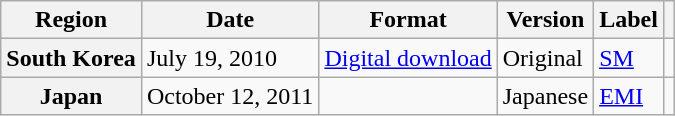<table class="wikitable plainrowheaders">
<tr>
<th scope="col">Region</th>
<th scope="col">Date</th>
<th scope="col">Format</th>
<th scope="col">Version</th>
<th scope="col">Label</th>
<th scope="col"></th>
</tr>
<tr>
<th scope="row">South Korea</th>
<td>July 19, 2010</td>
<td><a href='#'>Digital download</a></td>
<td>Original</td>
<td><a href='#'>SM</a></td>
<td style="text-align:center"></td>
</tr>
<tr>
<th scope="row">Japan</th>
<td>October 12, 2011</td>
<td></td>
<td>Japanese</td>
<td><a href='#'>EMI</a></td>
<td style="text-align:center"></td>
</tr>
</table>
